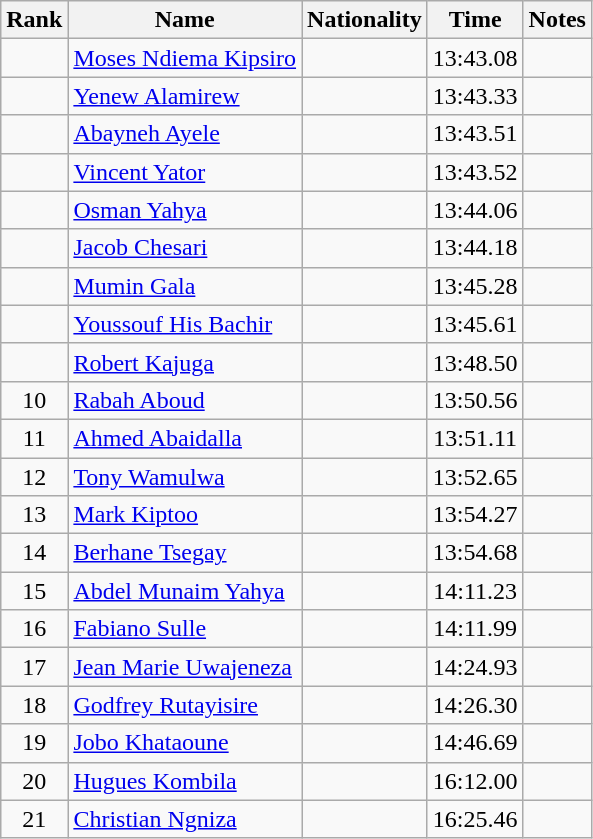<table class="wikitable sortable" style="text-align:center">
<tr>
<th>Rank</th>
<th>Name</th>
<th>Nationality</th>
<th>Time</th>
<th>Notes</th>
</tr>
<tr>
<td></td>
<td align=left><a href='#'>Moses Ndiema Kipsiro</a></td>
<td align=left></td>
<td>13:43.08</td>
<td></td>
</tr>
<tr>
<td></td>
<td align=left><a href='#'>Yenew Alamirew</a></td>
<td align=left></td>
<td>13:43.33</td>
<td></td>
</tr>
<tr>
<td></td>
<td align=left><a href='#'>Abayneh Ayele</a></td>
<td align=left></td>
<td>13:43.51</td>
<td></td>
</tr>
<tr>
<td></td>
<td align=left><a href='#'>Vincent Yator</a></td>
<td align=left></td>
<td>13:43.52</td>
<td></td>
</tr>
<tr>
<td></td>
<td align=left><a href='#'>Osman Yahya</a></td>
<td align=left></td>
<td>13:44.06</td>
<td></td>
</tr>
<tr>
<td></td>
<td align=left><a href='#'>Jacob Chesari</a></td>
<td align=left></td>
<td>13:44.18</td>
<td></td>
</tr>
<tr>
<td></td>
<td align=left><a href='#'>Mumin Gala</a></td>
<td align=left></td>
<td>13:45.28</td>
<td></td>
</tr>
<tr>
<td></td>
<td align=left><a href='#'>Youssouf His Bachir</a></td>
<td align=left></td>
<td>13:45.61</td>
<td></td>
</tr>
<tr>
<td></td>
<td align=left><a href='#'>Robert Kajuga</a></td>
<td align=left></td>
<td>13:48.50</td>
<td></td>
</tr>
<tr>
<td>10</td>
<td align=left><a href='#'>Rabah Aboud</a></td>
<td align=left></td>
<td>13:50.56</td>
<td></td>
</tr>
<tr>
<td>11</td>
<td align=left><a href='#'>Ahmed Abaidalla</a></td>
<td align=left></td>
<td>13:51.11</td>
<td></td>
</tr>
<tr>
<td>12</td>
<td align=left><a href='#'>Tony Wamulwa</a></td>
<td align=left></td>
<td>13:52.65</td>
<td></td>
</tr>
<tr>
<td>13</td>
<td align=left><a href='#'>Mark Kiptoo</a></td>
<td align=left></td>
<td>13:54.27</td>
<td></td>
</tr>
<tr>
<td>14</td>
<td align=left><a href='#'>Berhane Tsegay</a></td>
<td align=left></td>
<td>13:54.68</td>
<td></td>
</tr>
<tr>
<td>15</td>
<td align=left><a href='#'>Abdel Munaim Yahya</a></td>
<td align=left></td>
<td>14:11.23</td>
<td></td>
</tr>
<tr>
<td>16</td>
<td align=left><a href='#'>Fabiano Sulle</a></td>
<td align=left></td>
<td>14:11.99</td>
<td></td>
</tr>
<tr>
<td>17</td>
<td align=left><a href='#'>Jean Marie Uwajeneza</a></td>
<td align=left></td>
<td>14:24.93</td>
<td></td>
</tr>
<tr>
<td>18</td>
<td align=left><a href='#'>Godfrey Rutayisire</a></td>
<td align=left></td>
<td>14:26.30</td>
<td></td>
</tr>
<tr>
<td>19</td>
<td align=left><a href='#'>Jobo Khataoune</a></td>
<td align=left></td>
<td>14:46.69</td>
<td></td>
</tr>
<tr>
<td>20</td>
<td align=left><a href='#'>Hugues Kombila</a></td>
<td align=left></td>
<td>16:12.00</td>
<td></td>
</tr>
<tr>
<td>21</td>
<td align=left><a href='#'>Christian Ngniza</a></td>
<td align=left></td>
<td>16:25.46</td>
<td></td>
</tr>
</table>
